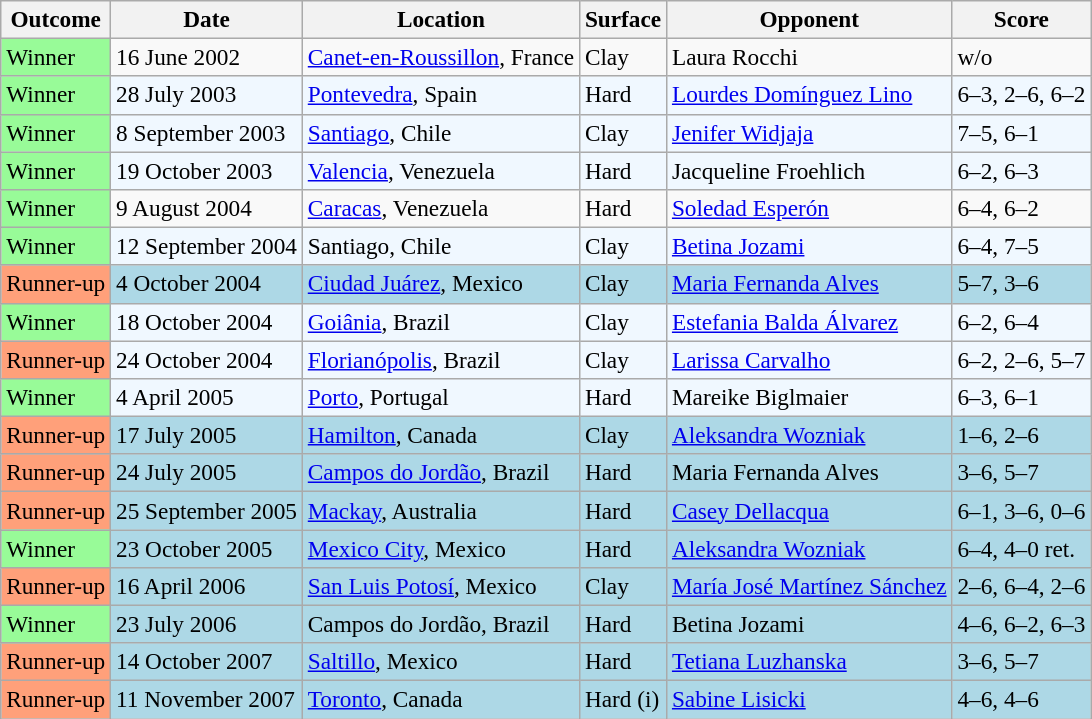<table class="sortable wikitable" style=font-size:97%>
<tr>
<th>Outcome</th>
<th>Date</th>
<th>Location</th>
<th>Surface</th>
<th>Opponent</th>
<th class="unsortable">Score</th>
</tr>
<tr>
<td bgcolor="98FB98">Winner</td>
<td>16 June 2002</td>
<td><a href='#'>Canet-en-Roussillon</a>, France</td>
<td>Clay</td>
<td> Laura Rocchi</td>
<td>w/o</td>
</tr>
<tr style="background:#f0f8ff;">
<td bgcolor="98FB98">Winner</td>
<td>28 July 2003</td>
<td><a href='#'>Pontevedra</a>, Spain</td>
<td>Hard</td>
<td> <a href='#'>Lourdes Domínguez Lino</a></td>
<td>6–3, 2–6, 6–2</td>
</tr>
<tr style="background:#f0f8ff;">
<td bgcolor="98FB98">Winner</td>
<td>8 September 2003</td>
<td><a href='#'>Santiago</a>, Chile</td>
<td>Clay</td>
<td> <a href='#'>Jenifer Widjaja</a></td>
<td>7–5, 6–1</td>
</tr>
<tr style="background:#f0f8ff;">
<td bgcolor="98FB98">Winner</td>
<td>19 October 2003</td>
<td><a href='#'>Valencia</a>, Venezuela</td>
<td>Hard</td>
<td> Jacqueline Froehlich</td>
<td>6–2, 6–3</td>
</tr>
<tr>
<td bgcolor="98FB98">Winner</td>
<td>9 August 2004</td>
<td><a href='#'>Caracas</a>, Venezuela</td>
<td>Hard</td>
<td> <a href='#'>Soledad Esperón</a></td>
<td>6–4, 6–2</td>
</tr>
<tr style="background:#f0f8ff;">
<td bgcolor="98FB98">Winner</td>
<td>12 September 2004</td>
<td>Santiago, Chile</td>
<td>Clay</td>
<td> <a href='#'>Betina Jozami</a></td>
<td>6–4, 7–5</td>
</tr>
<tr style="background:lightblue;">
<td style="background:#ffa07a;">Runner-up</td>
<td>4 October 2004</td>
<td><a href='#'>Ciudad Juárez</a>, Mexico</td>
<td>Clay</td>
<td> <a href='#'>Maria Fernanda Alves</a></td>
<td>5–7, 3–6</td>
</tr>
<tr style="background:#f0f8ff;">
<td bgcolor="98FB98">Winner</td>
<td>18 October 2004</td>
<td><a href='#'>Goiânia</a>, Brazil</td>
<td>Clay</td>
<td> <a href='#'>Estefania Balda Álvarez</a></td>
<td>6–2, 6–4</td>
</tr>
<tr style="background:#f0f8ff;">
<td style="background:#ffa07a;">Runner-up</td>
<td>24 October 2004</td>
<td><a href='#'>Florianópolis</a>, Brazil</td>
<td>Clay</td>
<td> <a href='#'>Larissa Carvalho</a></td>
<td>6–2, 2–6, 5–7</td>
</tr>
<tr style="background:#f0f8ff;">
<td bgcolor="98FB98">Winner</td>
<td>4 April 2005</td>
<td><a href='#'>Porto</a>, Portugal</td>
<td>Hard</td>
<td> Mareike Biglmaier</td>
<td>6–3, 6–1</td>
</tr>
<tr style="background:lightblue;">
<td style="background:#ffa07a;">Runner-up</td>
<td>17 July 2005</td>
<td><a href='#'>Hamilton</a>, Canada</td>
<td>Clay</td>
<td> <a href='#'>Aleksandra Wozniak</a></td>
<td>1–6, 2–6</td>
</tr>
<tr style="background:lightblue;">
<td style="background:#ffa07a;">Runner-up</td>
<td>24 July 2005</td>
<td><a href='#'>Campos do Jordão</a>, Brazil</td>
<td>Hard</td>
<td> Maria Fernanda Alves</td>
<td>3–6, 5–7</td>
</tr>
<tr style="background:lightblue;">
<td style="background:#ffa07a;">Runner-up</td>
<td>25 September 2005</td>
<td><a href='#'>Mackay</a>, Australia</td>
<td>Hard</td>
<td> <a href='#'>Casey Dellacqua</a></td>
<td>6–1, 3–6, 0–6</td>
</tr>
<tr style="background:lightblue;">
<td bgcolor="98FB98">Winner</td>
<td>23 October 2005</td>
<td><a href='#'>Mexico City</a>, Mexico</td>
<td>Hard</td>
<td> <a href='#'>Aleksandra Wozniak</a></td>
<td>6–4, 4–0 ret.</td>
</tr>
<tr style="background:lightblue;">
<td style="background:#ffa07a;">Runner-up</td>
<td>16 April 2006</td>
<td><a href='#'>San Luis Potosí</a>, Mexico</td>
<td>Clay</td>
<td> <a href='#'>María José Martínez Sánchez</a></td>
<td>2–6, 6–4, 2–6</td>
</tr>
<tr style="background:lightblue;">
<td bgcolor="98FB98">Winner</td>
<td>23 July 2006</td>
<td>Campos do Jordão, Brazil</td>
<td>Hard</td>
<td> Betina Jozami</td>
<td>4–6, 6–2, 6–3</td>
</tr>
<tr style="background:lightblue;">
<td style="background:#ffa07a;">Runner-up</td>
<td>14 October 2007</td>
<td><a href='#'>Saltillo</a>, Mexico</td>
<td>Hard</td>
<td> <a href='#'>Tetiana Luzhanska</a></td>
<td>3–6, 5–7</td>
</tr>
<tr style="background:lightblue;">
<td style="background:#ffa07a;">Runner-up</td>
<td>11 November 2007</td>
<td><a href='#'>Toronto</a>, Canada</td>
<td>Hard (i)</td>
<td> <a href='#'>Sabine Lisicki</a></td>
<td>4–6, 4–6</td>
</tr>
</table>
